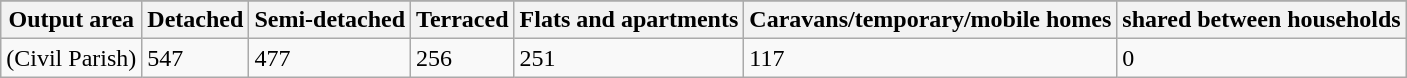<table class="wikitable">
<tr>
</tr>
<tr>
<th>Output area</th>
<th>Detached</th>
<th>Semi-detached</th>
<th>Terraced</th>
<th>Flats and apartments</th>
<th>Caravans/temporary/mobile homes</th>
<th>shared between households</th>
</tr>
<tr>
<td>(Civil Parish)</td>
<td>547</td>
<td>477</td>
<td>256</td>
<td>251</td>
<td>117</td>
<td>0</td>
</tr>
</table>
